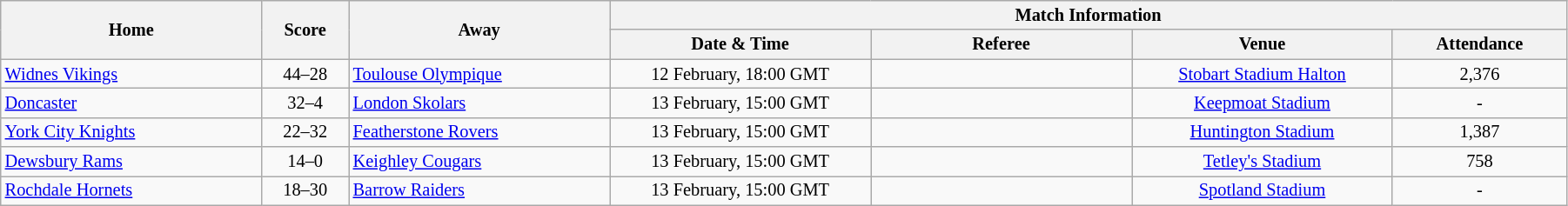<table class="wikitable" style="text-align: center; font-size:85%;"  cellpadding=3 cellspacing=0 width=95%>
<tr>
<th rowspan=2 width=15%>Home</th>
<th rowspan=2 width=5%>Score</th>
<th rowspan=2 width=15%>Away</th>
<th colspan=4>Match Information</th>
</tr>
<tr>
<th width=15%>Date & Time</th>
<th width=15%>Referee</th>
<th width=15%>Venue</th>
<th width=10%>Attendance</th>
</tr>
<tr>
<td align=left> <a href='#'>Widnes Vikings</a></td>
<td>44–28</td>
<td align=left> <a href='#'>Toulouse Olympique</a></td>
<td>12 February, 18:00 GMT</td>
<td></td>
<td><a href='#'>Stobart Stadium Halton</a></td>
<td>2,376</td>
</tr>
<tr>
<td align=left> <a href='#'>Doncaster</a></td>
<td>32–4</td>
<td align=left> <a href='#'>London Skolars</a></td>
<td>13 February, 15:00 GMT</td>
<td></td>
<td><a href='#'>Keepmoat Stadium</a></td>
<td>-</td>
</tr>
<tr>
<td align=left><a href='#'>York City Knights</a></td>
<td>22–32</td>
<td align=left> <a href='#'>Featherstone Rovers</a></td>
<td>13 February, 15:00 GMT</td>
<td></td>
<td><a href='#'>Huntington Stadium</a></td>
<td>1,387</td>
</tr>
<tr>
<td align=left> <a href='#'>Dewsbury Rams</a></td>
<td>14–0</td>
<td align=left> <a href='#'>Keighley Cougars</a></td>
<td>13 February, 15:00 GMT</td>
<td></td>
<td><a href='#'>Tetley's Stadium</a></td>
<td>758</td>
</tr>
<tr>
<td align=left> <a href='#'>Rochdale Hornets</a></td>
<td>18–30</td>
<td align=left> <a href='#'>Barrow Raiders</a></td>
<td>13 February, 15:00 GMT</td>
<td></td>
<td><a href='#'>Spotland Stadium</a></td>
<td>-</td>
</tr>
</table>
